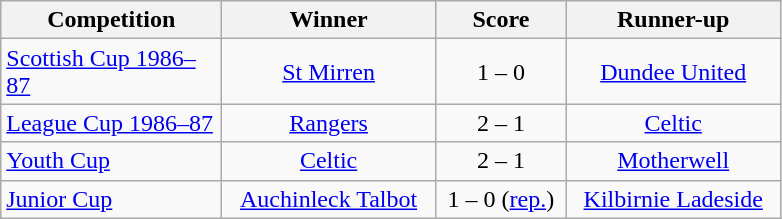<table class="wikitable" style="text-align: center;">
<tr>
<th width=140>Competition</th>
<th width=135>Winner</th>
<th width=80>Score</th>
<th width=135>Runner-up</th>
</tr>
<tr>
<td align=left><a href='#'>Scottish Cup 1986–87</a></td>
<td><a href='#'>St Mirren</a></td>
<td>1 – 0 </td>
<td><a href='#'>Dundee United</a></td>
</tr>
<tr>
<td align=left><a href='#'>League Cup 1986–87</a></td>
<td><a href='#'>Rangers</a></td>
<td>2 – 1</td>
<td><a href='#'>Celtic</a></td>
</tr>
<tr>
<td align=left><a href='#'>Youth Cup</a></td>
<td><a href='#'>Celtic</a></td>
<td>2 – 1</td>
<td><a href='#'>Motherwell</a></td>
</tr>
<tr>
<td align=left><a href='#'>Junior Cup</a></td>
<td><a href='#'>Auchinleck Talbot</a></td>
<td>1 – 0 (<a href='#'>rep.</a>)</td>
<td><a href='#'>Kilbirnie Ladeside</a></td>
</tr>
</table>
